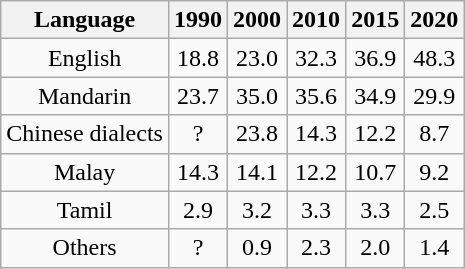<table class="wikitable" style="margin:1em; text-align:center;">
<tr>
<th>Language</th>
<th>1990</th>
<th>2000</th>
<th>2010</th>
<th>2015</th>
<th>2020</th>
</tr>
<tr>
<td>English</td>
<td>18.8</td>
<td>23.0</td>
<td>32.3</td>
<td>36.9</td>
<td>48.3</td>
</tr>
<tr>
<td>Mandarin</td>
<td>23.7</td>
<td>35.0</td>
<td>35.6</td>
<td>34.9</td>
<td>29.9</td>
</tr>
<tr>
<td>Chinese dialects</td>
<td>?</td>
<td>23.8</td>
<td>14.3</td>
<td>12.2</td>
<td>8.7</td>
</tr>
<tr>
<td>Malay</td>
<td>14.3</td>
<td>14.1</td>
<td>12.2</td>
<td>10.7</td>
<td>9.2</td>
</tr>
<tr>
<td>Tamil</td>
<td>2.9</td>
<td>3.2</td>
<td>3.3</td>
<td>3.3</td>
<td>2.5</td>
</tr>
<tr>
<td>Others</td>
<td>?</td>
<td>0.9</td>
<td>2.3</td>
<td>2.0</td>
<td>1.4</td>
</tr>
</table>
